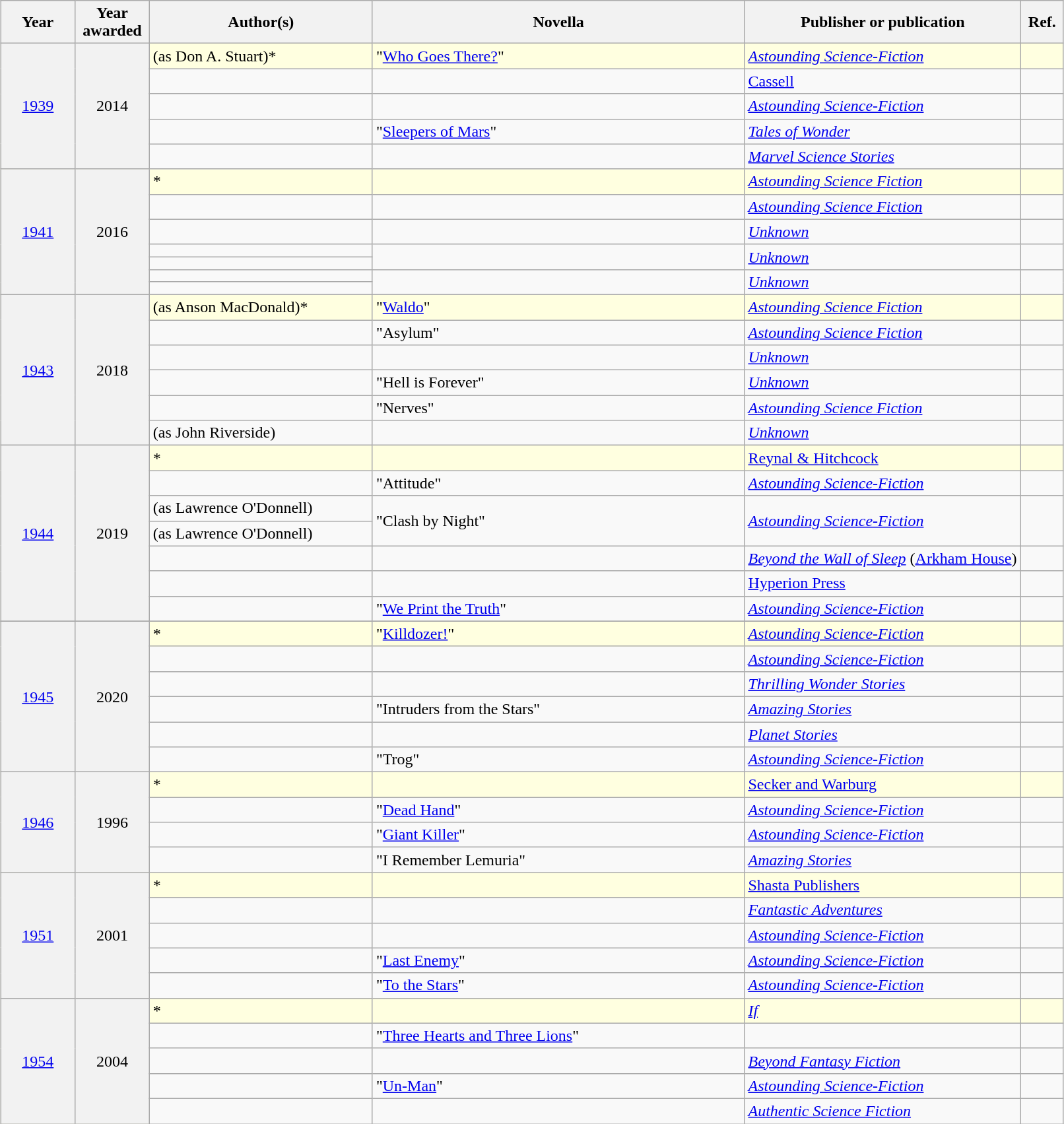<table class="sortable wikitable" width="85%" cellpadding="5" style="margin: 1em auto 1em auto">
<tr>
<th width="7%" scope="col">Year</th>
<th width="7%" scope="col">Year awarded</th>
<th width="21%" scope="col">Author(s)</th>
<th width="35%" scope="col">Novella</th>
<th width="26%" scope="col">Publisher or publication</th>
<th width="4%" scope="col" class="unsortable">Ref.</th>
</tr>
<tr style="background:lightyellow;">
<th scope="rowgroup" align="center" rowspan="5" style="font-weight:normal;"><a href='#'>1939</a></th>
<th align="center" rowspan="5" style="font-weight:normal;">2014</th>
<td> (as Don A. Stuart)*</td>
<td>"<a href='#'>Who Goes There?</a>"</td>
<td><em><a href='#'>Astounding Science-Fiction</a></em></td>
<td align="center"></td>
</tr>
<tr>
<td></td>
<td></td>
<td><a href='#'>Cassell</a></td>
<td align="center"></td>
</tr>
<tr>
<td></td>
<td></td>
<td><em><a href='#'>Astounding Science-Fiction</a></em></td>
<td align="center"></td>
</tr>
<tr>
<td></td>
<td>"<a href='#'>Sleepers of Mars</a>"</td>
<td><em><a href='#'>Tales of Wonder</a></em></td>
<td align="center"></td>
</tr>
<tr>
<td></td>
<td></td>
<td><em><a href='#'>Marvel Science Stories</a></em></td>
<td align="center"></td>
</tr>
<tr style="background:lightyellow;">
<th scope="rowgroup" align="center" rowspan="7" style="font-weight:normal;"><a href='#'>1941</a></th>
<th align="center" rowspan="7" style="font-weight:normal;">2016</th>
<td>*</td>
<td></td>
<td><em><a href='#'>Astounding Science Fiction</a></em></td>
<td align="center"></td>
</tr>
<tr>
<td></td>
<td></td>
<td><em><a href='#'>Astounding Science Fiction</a></em></td>
<td align="center"></td>
</tr>
<tr>
<td></td>
<td></td>
<td><em><a href='#'>Unknown</a></em></td>
<td align="center"></td>
</tr>
<tr>
<td></td>
<td rowspan="2"></td>
<td rowspan="2"><em><a href='#'>Unknown</a></em></td>
<td rowspan="2" align="center"></td>
</tr>
<tr>
<td></td>
</tr>
<tr>
<td></td>
<td rowspan="2"></td>
<td rowspan="2"><em><a href='#'>Unknown</a></em></td>
<td rowspan="2" align="center"></td>
</tr>
<tr>
<td></td>
</tr>
<tr style="background:lightyellow;">
<th scope="rowgroup" align="center" rowspan="6" style="font-weight:normal;"><a href='#'>1943</a></th>
<th align="center" rowspan="6" style="font-weight:normal;">2018</th>
<td> (as Anson MacDonald)*</td>
<td>"<a href='#'>Waldo</a>"</td>
<td><em><a href='#'>Astounding Science Fiction</a></em></td>
<td align="center"></td>
</tr>
<tr>
<td></td>
<td>"Asylum"</td>
<td><em><a href='#'>Astounding Science Fiction</a></em></td>
<td align="center"></td>
</tr>
<tr>
<td></td>
<td></td>
<td><em><a href='#'>Unknown</a></em></td>
<td align="center"></td>
</tr>
<tr>
<td></td>
<td>"Hell is Forever"</td>
<td><em><a href='#'>Unknown</a></em></td>
<td align="center"></td>
</tr>
<tr>
<td></td>
<td>"Nerves"</td>
<td><em><a href='#'>Astounding Science Fiction</a></em></td>
<td align="center"></td>
</tr>
<tr>
<td> (as John Riverside)</td>
<td></td>
<td><em><a href='#'>Unknown</a></em></td>
<td align="center"></td>
</tr>
<tr style="background:lightyellow;">
<th scope="rowgroup" align="center" rowspan="7" style="font-weight:normal;"><a href='#'>1944</a></th>
<th align="center" rowspan="7" style="font-weight:normal;">2019</th>
<td>*</td>
<td></td>
<td><a href='#'>Reynal & Hitchcock</a></td>
<td align="center"></td>
</tr>
<tr>
<td></td>
<td>"Attitude"</td>
<td><em><a href='#'>Astounding Science-Fiction</a></em></td>
<td align="center"></td>
</tr>
<tr>
<td> (as Lawrence O'Donnell)</td>
<td rowspan="2">"Clash by Night"</td>
<td rowspan="2"><em><a href='#'>Astounding Science-Fiction</a></em></td>
<td rowspan="2" align="center"></td>
</tr>
<tr>
<td> (as Lawrence O'Donnell)</td>
</tr>
<tr>
<td></td>
<td></td>
<td><em><a href='#'>Beyond the Wall of Sleep</a></em> (<a href='#'>Arkham House</a>)</td>
<td align="center"></td>
</tr>
<tr>
<td></td>
<td></td>
<td><a href='#'>Hyperion Press</a></td>
<td align="center"></td>
</tr>
<tr>
<td></td>
<td>"<a href='#'>We Print the Truth</a>"</td>
<td><em><a href='#'>Astounding Science-Fiction</a></em></td>
<td align="center"></td>
</tr>
<tr>
</tr>
<tr style="background:lightyellow;">
<th scope="rowgroup" align="center" rowspan="6" style="font-weight:normal;"><a href='#'>1945</a></th>
<th align="center" rowspan="6" style="font-weight:normal;">2020</th>
<td>*</td>
<td>"<a href='#'>Killdozer!</a>"</td>
<td><em><a href='#'>Astounding Science-Fiction</a></em></td>
<td align="center"></td>
</tr>
<tr>
<td></td>
<td></td>
<td><em><a href='#'>Astounding Science-Fiction</a></em></td>
<td align="center"></td>
</tr>
<tr>
<td></td>
<td></td>
<td><em><a href='#'>Thrilling Wonder Stories</a></em></td>
<td align="center"></td>
</tr>
<tr>
<td></td>
<td>"Intruders from the Stars"</td>
<td><em><a href='#'>Amazing Stories</a></em></td>
<td align="center"></td>
</tr>
<tr>
<td></td>
<td></td>
<td><em><a href='#'>Planet Stories</a></em></td>
<td align="center"></td>
</tr>
<tr>
<td></td>
<td>"Trog"</td>
<td><em><a href='#'>Astounding Science-Fiction</a></em></td>
<td align="center"></td>
</tr>
<tr style="background:lightyellow;">
<th scope="rowgroup" align="center" rowspan="4" style="font-weight:normal;"><a href='#'>1946</a></th>
<th align="center" rowspan="4" style="font-weight:normal;">1996</th>
<td>*</td>
<td></td>
<td><a href='#'>Secker and Warburg</a></td>
<td align="center"></td>
</tr>
<tr>
<td></td>
<td>"<a href='#'>Dead Hand</a>"</td>
<td><em><a href='#'>Astounding Science-Fiction</a></em></td>
<td align="center"></td>
</tr>
<tr>
<td></td>
<td>"<a href='#'>Giant Killer</a>"</td>
<td><em><a href='#'>Astounding Science-Fiction</a></em></td>
<td align="center"></td>
</tr>
<tr>
<td></td>
<td>"I Remember Lemuria"</td>
<td><em><a href='#'>Amazing Stories</a></em></td>
<td align="center"></td>
</tr>
<tr style="background:lightyellow;">
<th scope="rowgroup" align="center" rowspan="5" style="font-weight:normal;"><a href='#'>1951</a></th>
<th align="center" rowspan="5" style="font-weight:normal;">2001</th>
<td>*</td>
<td></td>
<td><a href='#'>Shasta Publishers</a></td>
<td align="center"></td>
</tr>
<tr>
<td></td>
<td></td>
<td><em><a href='#'>Fantastic Adventures</a></em></td>
<td align="center"></td>
</tr>
<tr>
<td></td>
<td></td>
<td><em><a href='#'>Astounding Science-Fiction</a></em></td>
<td align="center"></td>
</tr>
<tr>
<td></td>
<td>"<a href='#'>Last Enemy</a>"</td>
<td><em><a href='#'>Astounding Science-Fiction</a></em></td>
<td align="center"></td>
</tr>
<tr>
<td></td>
<td>"<a href='#'>To the Stars</a>"</td>
<td><em><a href='#'>Astounding Science-Fiction</a></em></td>
<td align="center"></td>
</tr>
<tr style="background:lightyellow;">
<th scope="rowgroup" align="center" rowspan="5" style="font-weight:normal;"><a href='#'>1954</a></th>
<th align="center" rowspan="5" style="font-weight:normal;">2004</th>
<td>*</td>
<td></td>
<td><em><a href='#'>If</a></em></td>
<td align="center"></td>
</tr>
<tr>
<td></td>
<td>"<a href='#'>Three Hearts and Three Lions</a>"</td>
<td></td>
<td align="center"></td>
</tr>
<tr>
<td></td>
<td></td>
<td><em><a href='#'>Beyond Fantasy Fiction</a></em></td>
<td align="center"></td>
</tr>
<tr>
<td></td>
<td>"<a href='#'>Un-Man</a>"</td>
<td><em><a href='#'>Astounding Science-Fiction</a></em></td>
<td align="center"></td>
</tr>
<tr>
<td></td>
<td></td>
<td><em><a href='#'>Authentic Science Fiction</a></em></td>
<td align="center"></td>
</tr>
</table>
